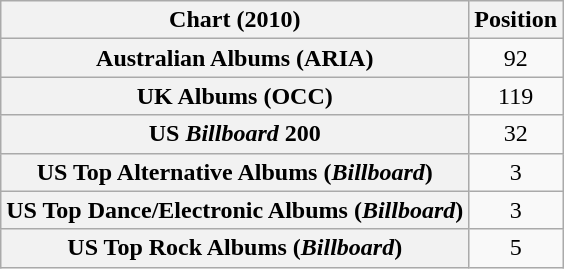<table class="wikitable sortable plainrowheaders" style="text-align:center">
<tr>
<th scope="col">Chart (2010)</th>
<th scope="col">Position</th>
</tr>
<tr>
<th scope="row">Australian Albums (ARIA)</th>
<td>92</td>
</tr>
<tr>
<th scope="row">UK Albums (OCC)</th>
<td>119</td>
</tr>
<tr>
<th scope="row">US <em>Billboard</em> 200</th>
<td>32</td>
</tr>
<tr>
<th scope="row">US Top Alternative Albums (<em>Billboard</em>)</th>
<td>3</td>
</tr>
<tr>
<th scope="row">US Top Dance/Electronic Albums (<em>Billboard</em>)</th>
<td>3</td>
</tr>
<tr>
<th scope="row">US Top Rock Albums (<em>Billboard</em>)</th>
<td>5</td>
</tr>
</table>
